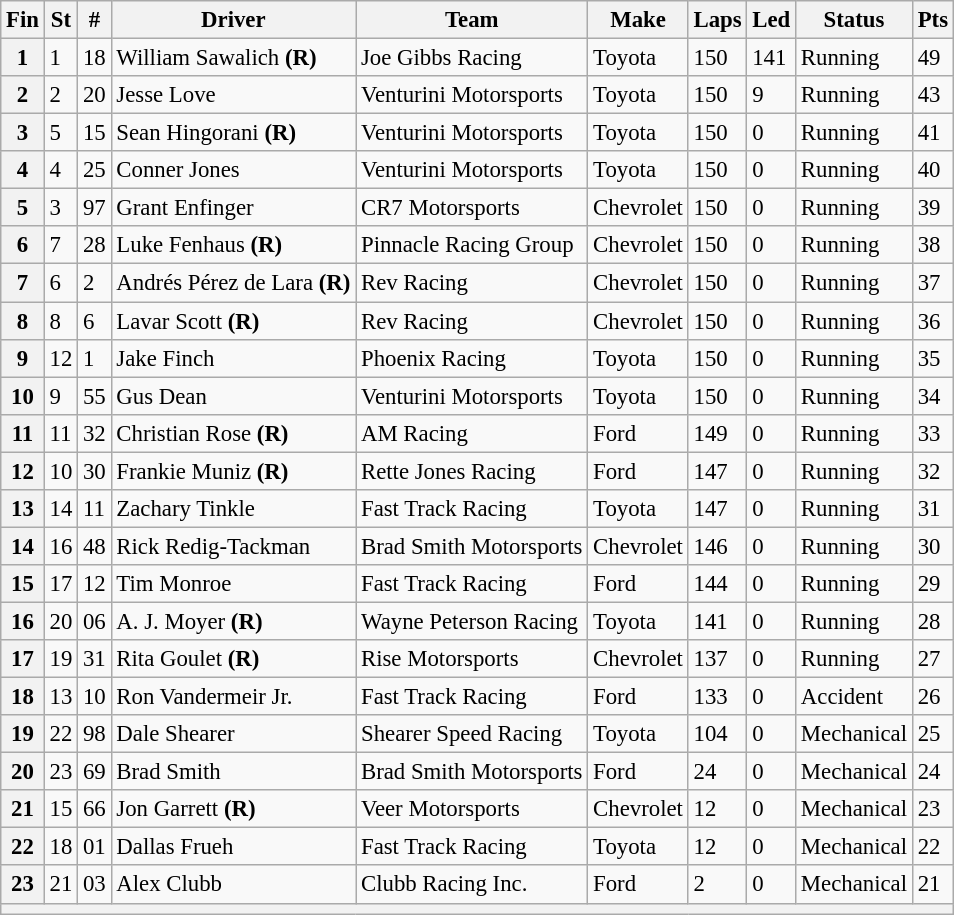<table class="wikitable" style="font-size:95%">
<tr>
<th>Fin</th>
<th>St</th>
<th>#</th>
<th>Driver</th>
<th>Team</th>
<th>Make</th>
<th>Laps</th>
<th>Led</th>
<th>Status</th>
<th>Pts</th>
</tr>
<tr>
<th>1</th>
<td>1</td>
<td>18</td>
<td>William Sawalich <strong>(R)</strong></td>
<td>Joe Gibbs Racing</td>
<td>Toyota</td>
<td>150</td>
<td>141</td>
<td>Running</td>
<td>49</td>
</tr>
<tr>
<th>2</th>
<td>2</td>
<td>20</td>
<td>Jesse Love</td>
<td>Venturini Motorsports</td>
<td>Toyota</td>
<td>150</td>
<td>9</td>
<td>Running</td>
<td>43</td>
</tr>
<tr>
<th>3</th>
<td>5</td>
<td>15</td>
<td>Sean Hingorani <strong>(R)</strong></td>
<td>Venturini Motorsports</td>
<td>Toyota</td>
<td>150</td>
<td>0</td>
<td>Running</td>
<td>41</td>
</tr>
<tr>
<th>4</th>
<td>4</td>
<td>25</td>
<td>Conner Jones</td>
<td>Venturini Motorsports</td>
<td>Toyota</td>
<td>150</td>
<td>0</td>
<td>Running</td>
<td>40</td>
</tr>
<tr>
<th>5</th>
<td>3</td>
<td>97</td>
<td>Grant Enfinger</td>
<td>CR7 Motorsports</td>
<td>Chevrolet</td>
<td>150</td>
<td>0</td>
<td>Running</td>
<td>39</td>
</tr>
<tr>
<th>6</th>
<td>7</td>
<td>28</td>
<td>Luke Fenhaus <strong>(R)</strong></td>
<td>Pinnacle Racing Group</td>
<td>Chevrolet</td>
<td>150</td>
<td>0</td>
<td>Running</td>
<td>38</td>
</tr>
<tr>
<th>7</th>
<td>6</td>
<td>2</td>
<td>Andrés Pérez de Lara <strong>(R)</strong></td>
<td>Rev Racing</td>
<td>Chevrolet</td>
<td>150</td>
<td>0</td>
<td>Running</td>
<td>37</td>
</tr>
<tr>
<th>8</th>
<td>8</td>
<td>6</td>
<td>Lavar Scott <strong>(R)</strong></td>
<td>Rev Racing</td>
<td>Chevrolet</td>
<td>150</td>
<td>0</td>
<td>Running</td>
<td>36</td>
</tr>
<tr>
<th>9</th>
<td>12</td>
<td>1</td>
<td>Jake Finch</td>
<td>Phoenix Racing</td>
<td>Toyota</td>
<td>150</td>
<td>0</td>
<td>Running</td>
<td>35</td>
</tr>
<tr>
<th>10</th>
<td>9</td>
<td>55</td>
<td>Gus Dean</td>
<td>Venturini Motorsports</td>
<td>Toyota</td>
<td>150</td>
<td>0</td>
<td>Running</td>
<td>34</td>
</tr>
<tr>
<th>11</th>
<td>11</td>
<td>32</td>
<td>Christian Rose <strong>(R)</strong></td>
<td>AM Racing</td>
<td>Ford</td>
<td>149</td>
<td>0</td>
<td>Running</td>
<td>33</td>
</tr>
<tr>
<th>12</th>
<td>10</td>
<td>30</td>
<td>Frankie Muniz <strong>(R)</strong></td>
<td>Rette Jones Racing</td>
<td>Ford</td>
<td>147</td>
<td>0</td>
<td>Running</td>
<td>32</td>
</tr>
<tr>
<th>13</th>
<td>14</td>
<td>11</td>
<td>Zachary Tinkle</td>
<td>Fast Track Racing</td>
<td>Toyota</td>
<td>147</td>
<td>0</td>
<td>Running</td>
<td>31</td>
</tr>
<tr>
<th>14</th>
<td>16</td>
<td>48</td>
<td>Rick Redig-Tackman</td>
<td>Brad Smith Motorsports</td>
<td>Chevrolet</td>
<td>146</td>
<td>0</td>
<td>Running</td>
<td>30</td>
</tr>
<tr>
<th>15</th>
<td>17</td>
<td>12</td>
<td>Tim Monroe</td>
<td>Fast Track Racing</td>
<td>Ford</td>
<td>144</td>
<td>0</td>
<td>Running</td>
<td>29</td>
</tr>
<tr>
<th>16</th>
<td>20</td>
<td>06</td>
<td>A. J. Moyer <strong>(R)</strong></td>
<td>Wayne Peterson Racing</td>
<td>Toyota</td>
<td>141</td>
<td>0</td>
<td>Running</td>
<td>28</td>
</tr>
<tr>
<th>17</th>
<td>19</td>
<td>31</td>
<td>Rita Goulet <strong>(R)</strong></td>
<td>Rise Motorsports</td>
<td>Chevrolet</td>
<td>137</td>
<td>0</td>
<td>Running</td>
<td>27</td>
</tr>
<tr>
<th>18</th>
<td>13</td>
<td>10</td>
<td>Ron Vandermeir Jr.</td>
<td>Fast Track Racing</td>
<td>Ford</td>
<td>133</td>
<td>0</td>
<td>Accident</td>
<td>26</td>
</tr>
<tr>
<th>19</th>
<td>22</td>
<td>98</td>
<td>Dale Shearer</td>
<td>Shearer Speed Racing</td>
<td>Toyota</td>
<td>104</td>
<td>0</td>
<td>Mechanical</td>
<td>25</td>
</tr>
<tr>
<th>20</th>
<td>23</td>
<td>69</td>
<td>Brad Smith</td>
<td>Brad Smith Motorsports</td>
<td>Ford</td>
<td>24</td>
<td>0</td>
<td>Mechanical</td>
<td>24</td>
</tr>
<tr>
<th>21</th>
<td>15</td>
<td>66</td>
<td>Jon Garrett <strong>(R)</strong></td>
<td>Veer Motorsports</td>
<td>Chevrolet</td>
<td>12</td>
<td>0</td>
<td>Mechanical</td>
<td>23</td>
</tr>
<tr>
<th>22</th>
<td>18</td>
<td>01</td>
<td>Dallas Frueh</td>
<td>Fast Track Racing</td>
<td>Toyota</td>
<td>12</td>
<td>0</td>
<td>Mechanical</td>
<td>22</td>
</tr>
<tr>
<th>23</th>
<td>21</td>
<td>03</td>
<td>Alex Clubb</td>
<td>Clubb Racing Inc.</td>
<td>Ford</td>
<td>2</td>
<td>0</td>
<td>Mechanical</td>
<td>21</td>
</tr>
<tr>
<th colspan="10"></th>
</tr>
</table>
